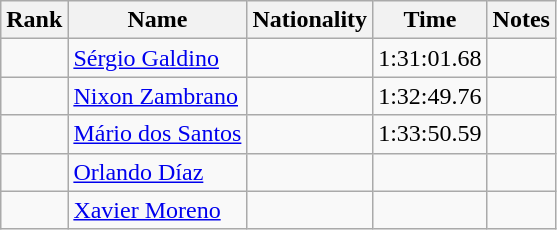<table class="wikitable sortable" style="text-align:center">
<tr>
<th>Rank</th>
<th>Name</th>
<th>Nationality</th>
<th>Time</th>
<th>Notes</th>
</tr>
<tr>
<td></td>
<td align=left><a href='#'>Sérgio Galdino</a></td>
<td align=left></td>
<td>1:31:01.68</td>
<td></td>
</tr>
<tr>
<td></td>
<td align=left><a href='#'>Nixon Zambrano</a></td>
<td align=left></td>
<td>1:32:49.76</td>
<td></td>
</tr>
<tr>
<td></td>
<td align=left><a href='#'>Mário dos Santos</a></td>
<td align=left></td>
<td>1:33:50.59</td>
<td></td>
</tr>
<tr>
<td></td>
<td align=left><a href='#'>Orlando Díaz</a></td>
<td align=left></td>
<td></td>
<td></td>
</tr>
<tr>
<td></td>
<td align=left><a href='#'>Xavier Moreno</a></td>
<td align=left></td>
<td></td>
<td></td>
</tr>
</table>
